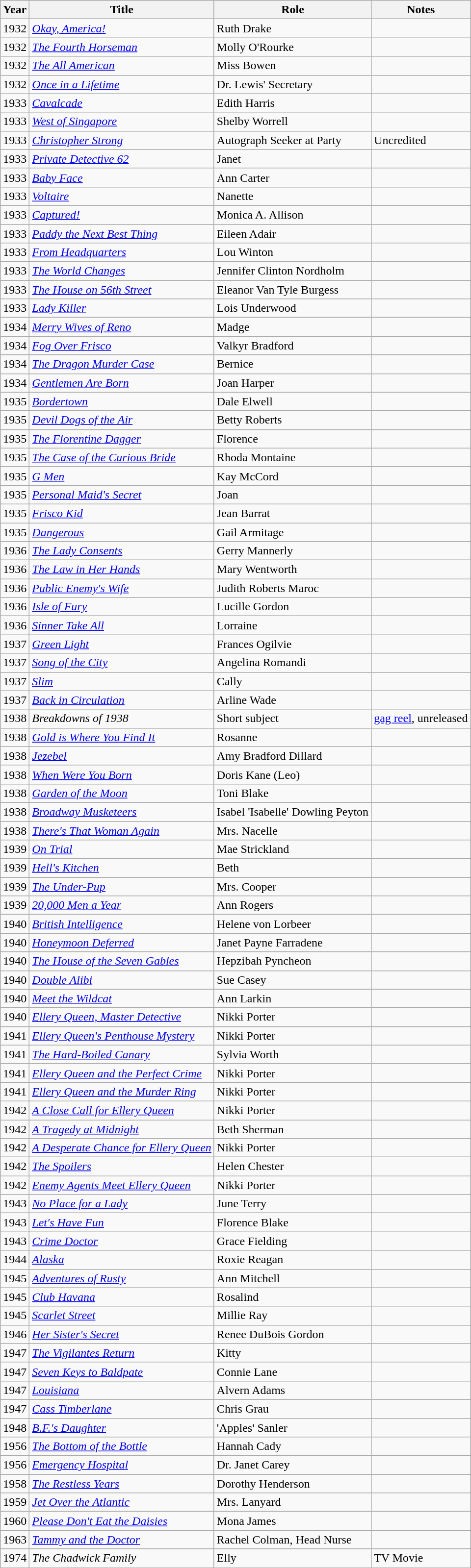<table class="wikitable sortable">
<tr>
<th>Year</th>
<th>Title</th>
<th>Role</th>
<th class="unsortable">Notes</th>
</tr>
<tr>
<td>1932</td>
<td><em><a href='#'>Okay, America!</a></em></td>
<td>Ruth Drake</td>
<td></td>
</tr>
<tr>
<td>1932</td>
<td><em><a href='#'>The Fourth Horseman</a></em></td>
<td>Molly O'Rourke</td>
<td></td>
</tr>
<tr>
<td>1932</td>
<td><em><a href='#'>The All American</a></em></td>
<td>Miss Bowen</td>
<td></td>
</tr>
<tr>
<td>1932</td>
<td><em><a href='#'>Once in a Lifetime</a></em></td>
<td>Dr. Lewis' Secretary</td>
<td></td>
</tr>
<tr>
<td>1933</td>
<td><em><a href='#'>Cavalcade</a></em></td>
<td>Edith Harris</td>
<td></td>
</tr>
<tr>
<td>1933</td>
<td><em><a href='#'>West of Singapore</a></em></td>
<td>Shelby Worrell</td>
<td></td>
</tr>
<tr>
<td>1933</td>
<td><em><a href='#'>Christopher Strong</a></em></td>
<td>Autograph Seeker at Party</td>
<td>Uncredited</td>
</tr>
<tr>
<td>1933</td>
<td><em><a href='#'>Private Detective 62</a></em></td>
<td>Janet</td>
<td></td>
</tr>
<tr>
<td>1933</td>
<td><em><a href='#'>Baby Face</a></em></td>
<td>Ann Carter</td>
<td></td>
</tr>
<tr>
<td>1933</td>
<td><em><a href='#'>Voltaire</a></em></td>
<td>Nanette</td>
<td></td>
</tr>
<tr>
<td>1933</td>
<td><em><a href='#'>Captured!</a></em></td>
<td>Monica A. Allison</td>
<td></td>
</tr>
<tr>
<td>1933</td>
<td><em><a href='#'>Paddy the Next Best Thing</a></em></td>
<td>Eileen Adair</td>
<td></td>
</tr>
<tr>
<td>1933</td>
<td><em><a href='#'>From Headquarters</a></em></td>
<td>Lou Winton</td>
<td></td>
</tr>
<tr>
<td>1933</td>
<td><em><a href='#'>The World Changes</a></em></td>
<td>Jennifer Clinton Nordholm</td>
<td></td>
</tr>
<tr>
<td>1933</td>
<td><em><a href='#'>The House on 56th Street</a></em></td>
<td>Eleanor Van Tyle Burgess</td>
<td></td>
</tr>
<tr>
<td>1933</td>
<td><em><a href='#'>Lady Killer</a></em></td>
<td>Lois Underwood</td>
<td></td>
</tr>
<tr>
<td>1934</td>
<td><em><a href='#'>Merry Wives of Reno</a></em></td>
<td>Madge</td>
<td></td>
</tr>
<tr>
<td>1934</td>
<td><em><a href='#'>Fog Over Frisco</a></em></td>
<td>Valkyr Bradford</td>
<td></td>
</tr>
<tr>
<td>1934</td>
<td><em><a href='#'>The Dragon Murder Case</a></em></td>
<td>Bernice</td>
<td></td>
</tr>
<tr>
<td>1934</td>
<td><em><a href='#'>Gentlemen Are Born</a></em></td>
<td>Joan Harper</td>
<td></td>
</tr>
<tr>
<td>1935</td>
<td><em><a href='#'>Bordertown</a></em></td>
<td>Dale Elwell</td>
<td></td>
</tr>
<tr>
<td>1935</td>
<td><em><a href='#'>Devil Dogs of the Air</a></em></td>
<td>Betty Roberts</td>
<td></td>
</tr>
<tr>
<td>1935</td>
<td><em><a href='#'>The Florentine Dagger</a></em></td>
<td>Florence</td>
<td></td>
</tr>
<tr>
<td>1935</td>
<td><em><a href='#'>The Case of the Curious Bride</a></em></td>
<td>Rhoda Montaine</td>
<td></td>
</tr>
<tr>
<td>1935</td>
<td><em><a href='#'>G Men</a></em></td>
<td>Kay McCord</td>
<td></td>
</tr>
<tr>
<td>1935</td>
<td><em><a href='#'>Personal Maid's Secret</a></em></td>
<td>Joan</td>
<td></td>
</tr>
<tr>
<td>1935</td>
<td><em><a href='#'>Frisco Kid</a></em></td>
<td>Jean Barrat</td>
<td></td>
</tr>
<tr>
<td>1935</td>
<td><em><a href='#'>Dangerous</a></em></td>
<td>Gail Armitage</td>
<td></td>
</tr>
<tr>
<td>1936</td>
<td><em><a href='#'>The Lady Consents</a></em></td>
<td>Gerry Mannerly</td>
<td></td>
</tr>
<tr>
<td>1936</td>
<td><em><a href='#'>The Law in Her Hands</a></em></td>
<td>Mary Wentworth</td>
<td></td>
</tr>
<tr>
<td>1936</td>
<td><em><a href='#'>Public Enemy's Wife</a></em></td>
<td>Judith Roberts Maroc</td>
<td></td>
</tr>
<tr>
<td>1936</td>
<td><em><a href='#'>Isle of Fury</a></em></td>
<td>Lucille Gordon</td>
<td></td>
</tr>
<tr>
<td>1936</td>
<td><em><a href='#'>Sinner Take All</a></em></td>
<td>Lorraine</td>
<td></td>
</tr>
<tr>
<td>1937</td>
<td><em><a href='#'>Green Light</a></em></td>
<td>Frances Ogilvie</td>
<td></td>
</tr>
<tr>
<td>1937</td>
<td><em><a href='#'>Song of the City</a></em></td>
<td>Angelina Romandi</td>
<td></td>
</tr>
<tr>
<td>1937</td>
<td><em><a href='#'>Slim</a></em></td>
<td>Cally</td>
<td></td>
</tr>
<tr>
<td>1937</td>
<td><em><a href='#'>Back in Circulation</a></em></td>
<td>Arline Wade</td>
<td></td>
</tr>
<tr>
<td>1938</td>
<td><em>Breakdowns of 1938</em></td>
<td>Short subject</td>
<td><a href='#'>gag reel</a>, unreleased</td>
</tr>
<tr>
<td>1938</td>
<td><em><a href='#'>Gold is Where You Find It</a></em></td>
<td>Rosanne</td>
<td></td>
</tr>
<tr>
<td>1938</td>
<td><em><a href='#'>Jezebel</a></em></td>
<td>Amy Bradford Dillard</td>
<td></td>
</tr>
<tr>
<td>1938</td>
<td><em><a href='#'>When Were You Born</a></em></td>
<td>Doris Kane (Leo)</td>
<td></td>
</tr>
<tr>
<td>1938</td>
<td><em><a href='#'>Garden of the Moon</a></em></td>
<td>Toni Blake</td>
<td></td>
</tr>
<tr>
<td>1938</td>
<td><em><a href='#'>Broadway Musketeers</a></em></td>
<td>Isabel 'Isabelle' Dowling Peyton</td>
<td></td>
</tr>
<tr>
<td>1938</td>
<td><em><a href='#'>There's That Woman Again</a></em></td>
<td>Mrs. Nacelle</td>
<td></td>
</tr>
<tr>
<td>1939</td>
<td><em><a href='#'>On Trial</a></em></td>
<td>Mae Strickland</td>
<td></td>
</tr>
<tr>
<td>1939</td>
<td><em><a href='#'>Hell's Kitchen</a></em></td>
<td>Beth</td>
<td></td>
</tr>
<tr>
<td>1939</td>
<td><em><a href='#'>The Under-Pup</a></em></td>
<td>Mrs. Cooper</td>
<td></td>
</tr>
<tr>
<td>1939</td>
<td><em><a href='#'>20,000 Men a Year</a></em></td>
<td>Ann Rogers</td>
<td></td>
</tr>
<tr>
<td>1940</td>
<td><em><a href='#'>British Intelligence</a></em></td>
<td>Helene von Lorbeer</td>
<td></td>
</tr>
<tr>
<td>1940</td>
<td><em><a href='#'>Honeymoon Deferred</a></em></td>
<td>Janet Payne Farradene</td>
<td></td>
</tr>
<tr>
<td>1940</td>
<td><em><a href='#'>The House of the Seven Gables</a></em></td>
<td>Hepzibah Pyncheon</td>
<td></td>
</tr>
<tr>
<td>1940</td>
<td><em><a href='#'>Double Alibi</a></em></td>
<td>Sue Casey</td>
<td></td>
</tr>
<tr>
<td>1940</td>
<td><em><a href='#'>Meet the Wildcat</a></em></td>
<td>Ann Larkin</td>
<td></td>
</tr>
<tr>
<td>1940</td>
<td><em><a href='#'>Ellery Queen, Master Detective</a></em></td>
<td>Nikki Porter</td>
<td></td>
</tr>
<tr>
<td>1941</td>
<td><em><a href='#'>Ellery Queen's Penthouse Mystery</a></em></td>
<td>Nikki Porter</td>
<td></td>
</tr>
<tr>
<td>1941</td>
<td><em><a href='#'>The Hard-Boiled Canary</a></em></td>
<td>Sylvia Worth</td>
<td></td>
</tr>
<tr>
<td>1941</td>
<td><em><a href='#'>Ellery Queen and the Perfect Crime</a></em></td>
<td>Nikki Porter</td>
<td></td>
</tr>
<tr>
<td>1941</td>
<td><em><a href='#'>Ellery Queen and the Murder Ring</a></em></td>
<td>Nikki Porter</td>
<td></td>
</tr>
<tr>
<td>1942</td>
<td><em><a href='#'>A Close Call for Ellery Queen</a></em></td>
<td>Nikki Porter</td>
<td></td>
</tr>
<tr>
<td>1942</td>
<td><em><a href='#'>A Tragedy at Midnight</a></em></td>
<td>Beth Sherman</td>
<td></td>
</tr>
<tr>
<td>1942</td>
<td><em><a href='#'>A Desperate Chance for Ellery Queen</a></em></td>
<td>Nikki Porter</td>
<td></td>
</tr>
<tr>
<td>1942</td>
<td><em><a href='#'>The Spoilers</a></em></td>
<td>Helen Chester</td>
<td></td>
</tr>
<tr>
<td>1942</td>
<td><em><a href='#'>Enemy Agents Meet Ellery Queen</a></em></td>
<td>Nikki Porter</td>
<td></td>
</tr>
<tr>
<td>1943</td>
<td><em><a href='#'>No Place for a Lady</a></em></td>
<td>June Terry</td>
<td></td>
</tr>
<tr>
<td>1943</td>
<td><em><a href='#'>Let's Have Fun</a></em></td>
<td>Florence Blake</td>
<td></td>
</tr>
<tr>
<td>1943</td>
<td><em><a href='#'>Crime Doctor</a></em></td>
<td>Grace Fielding</td>
<td></td>
</tr>
<tr>
<td>1944</td>
<td><em><a href='#'>Alaska</a></em></td>
<td>Roxie Reagan</td>
<td></td>
</tr>
<tr>
<td>1945</td>
<td><em><a href='#'>Adventures of Rusty</a></em></td>
<td>Ann Mitchell</td>
<td></td>
</tr>
<tr>
<td>1945</td>
<td><em><a href='#'>Club Havana</a></em></td>
<td>Rosalind</td>
<td></td>
</tr>
<tr>
<td>1945</td>
<td><em><a href='#'>Scarlet Street</a></em></td>
<td>Millie Ray</td>
<td></td>
</tr>
<tr>
<td>1946</td>
<td><em><a href='#'>Her Sister's Secret</a></em></td>
<td>Renee DuBois Gordon</td>
<td></td>
</tr>
<tr>
<td>1947</td>
<td><em><a href='#'>The Vigilantes Return</a></em></td>
<td>Kitty</td>
<td></td>
</tr>
<tr>
<td>1947</td>
<td><em><a href='#'>Seven Keys to Baldpate</a></em></td>
<td>Connie Lane</td>
<td></td>
</tr>
<tr>
<td>1947</td>
<td><em><a href='#'>Louisiana</a></em></td>
<td>Alvern Adams</td>
<td></td>
</tr>
<tr>
<td>1947</td>
<td><em><a href='#'>Cass Timberlane</a></em></td>
<td>Chris Grau</td>
<td></td>
</tr>
<tr>
<td>1948</td>
<td><em><a href='#'>B.F.'s Daughter</a></em></td>
<td>'Apples' Sanler</td>
<td></td>
</tr>
<tr>
<td>1956</td>
<td><em><a href='#'>The Bottom of the Bottle</a></em></td>
<td>Hannah Cady</td>
<td></td>
</tr>
<tr>
<td>1956</td>
<td><em><a href='#'>Emergency Hospital</a></em></td>
<td>Dr. Janet Carey</td>
<td></td>
</tr>
<tr>
<td>1958</td>
<td><em><a href='#'>The Restless Years</a></em></td>
<td>Dorothy Henderson</td>
<td></td>
</tr>
<tr>
<td>1959</td>
<td><em><a href='#'>Jet Over the Atlantic</a></em></td>
<td>Mrs. Lanyard</td>
<td></td>
</tr>
<tr>
<td>1960</td>
<td><em><a href='#'>Please Don't Eat the Daisies</a></em></td>
<td>Mona James</td>
<td></td>
</tr>
<tr>
<td>1963</td>
<td><em><a href='#'>Tammy and the Doctor</a></em></td>
<td>Rachel Colman, Head Nurse</td>
<td></td>
</tr>
<tr>
<td>1974</td>
<td><em>The Chadwick Family</em></td>
<td>Elly</td>
<td>TV Movie</td>
</tr>
</table>
